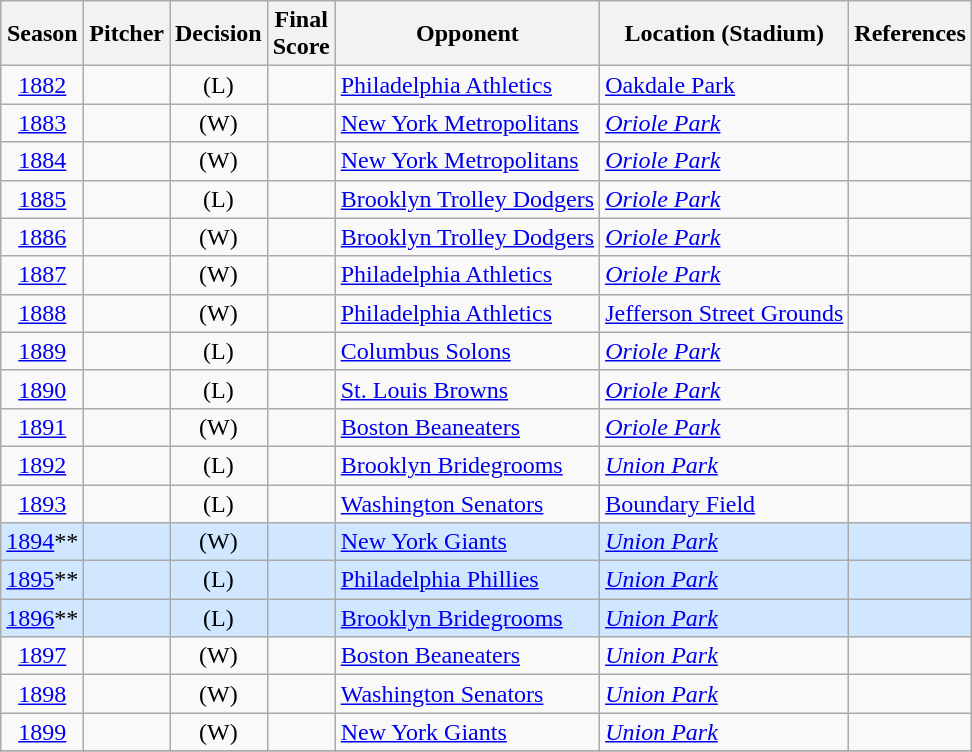<table class="wikitable sortable">
<tr>
<th>Season</th>
<th>Pitcher</th>
<th>Decision</th>
<th>Final<br>Score</th>
<th>Opponent</th>
<th>Location (Stadium)</th>
<th class="unsortable">References</th>
</tr>
<tr>
<td align=center><a href='#'>1882</a></td>
<td></td>
<td align=center>(L)</td>
<td align=center></td>
<td><a href='#'>Philadelphia Athletics</a></td>
<td><a href='#'>Oakdale Park</a></td>
<td align="center"></td>
</tr>
<tr>
<td align=center><a href='#'>1883</a></td>
<td></td>
<td align=center>(W)</td>
<td align=center></td>
<td><a href='#'>New York Metropolitans</a></td>
<td><em><a href='#'>Oriole Park</a></em></td>
<td align="center"></td>
</tr>
<tr>
<td align=center><a href='#'>1884</a></td>
<td></td>
<td align=center>(W)</td>
<td align=center></td>
<td><a href='#'>New York Metropolitans</a></td>
<td><em><a href='#'>Oriole Park</a></em></td>
<td align="center"></td>
</tr>
<tr>
<td align=center><a href='#'>1885</a></td>
<td> </td>
<td align=center>(L)</td>
<td align=center></td>
<td><a href='#'>Brooklyn Trolley Dodgers</a></td>
<td><em><a href='#'>Oriole Park</a></em></td>
<td align="center"></td>
</tr>
<tr>
<td align=center><a href='#'>1886</a></td>
<td></td>
<td align=center>(W)</td>
<td align=center></td>
<td><a href='#'>Brooklyn Trolley Dodgers</a></td>
<td><em><a href='#'>Oriole Park</a></em></td>
<td align="center"></td>
</tr>
<tr>
<td align=center><a href='#'>1887</a></td>
<td> </td>
<td align=center>(W)</td>
<td align=center></td>
<td><a href='#'>Philadelphia Athletics</a></td>
<td><em><a href='#'>Oriole Park</a></em></td>
<td align="center"></td>
</tr>
<tr>
<td align=center><a href='#'>1888</a></td>
<td> </td>
<td align=center>(W)</td>
<td align=center></td>
<td><a href='#'>Philadelphia Athletics</a></td>
<td><a href='#'>Jefferson Street Grounds</a></td>
<td align="center"></td>
</tr>
<tr>
<td align=center><a href='#'>1889</a></td>
<td> </td>
<td align=center>(L)</td>
<td align=center></td>
<td><a href='#'>Columbus Solons</a></td>
<td><em><a href='#'>Oriole Park</a></em></td>
<td align="center"></td>
</tr>
<tr>
<td align=center><a href='#'>1890</a></td>
<td></td>
<td align=center>(L)</td>
<td align=center></td>
<td><a href='#'>St. Louis Browns</a></td>
<td><em><a href='#'>Oriole Park</a></em></td>
<td align="center"></td>
</tr>
<tr>
<td align=center><a href='#'>1891</a></td>
<td></td>
<td align=center>(W)</td>
<td align=center></td>
<td><a href='#'>Boston Beaneaters</a></td>
<td><em><a href='#'>Oriole Park</a></em></td>
<td align="center"></td>
</tr>
<tr>
<td align=center><a href='#'>1892</a></td>
<td> </td>
<td align=center>(L)</td>
<td align=center></td>
<td><a href='#'>Brooklyn Bridegrooms</a></td>
<td><em><a href='#'>Union Park</a></em></td>
<td align="center"></td>
</tr>
<tr>
<td align=center><a href='#'>1893</a></td>
<td> </td>
<td align=center>(L)</td>
<td align=center></td>
<td><a href='#'>Washington Senators</a></td>
<td><a href='#'>Boundary Field</a></td>
<td align="center"></td>
</tr>
<tr>
<td style="background-color: #D0E7FF" align=center><a href='#'>1894</a>**</td>
<td style="background-color: #D0E7FF"> </td>
<td style="background-color: #D0E7FF" align=center>(W)</td>
<td style="background-color: #D0E7FF" align=center></td>
<td style="background-color: #D0E7FF"><a href='#'>New York Giants</a></td>
<td style="background-color: #D0E7FF"><em><a href='#'>Union Park</a></em></td>
<td style="background-color: #D0E7FF" align="center"></td>
</tr>
<tr>
<td style="background-color: #D0E7FF" align=center><a href='#'>1895</a>**</td>
<td style="background-color: #D0E7FF"></td>
<td style="background-color: #D0E7FF" align=center>(L)</td>
<td style="background-color: #D0E7FF" align=center></td>
<td style="background-color: #D0E7FF"><a href='#'>Philadelphia Phillies</a></td>
<td style="background-color: #D0E7FF"><em><a href='#'>Union Park</a></em></td>
<td style="background-color: #D0E7FF" align="center"></td>
</tr>
<tr>
<td style="background-color: #D0E7FF" align=center><a href='#'>1896</a>**</td>
<td style="background-color: #D0E7FF"> </td>
<td style="background-color: #D0E7FF" align=center>(L)</td>
<td style="background-color: #D0E7FF" align=center></td>
<td style="background-color: #D0E7FF"><a href='#'>Brooklyn Bridegrooms</a></td>
<td style="background-color: #D0E7FF"><em><a href='#'>Union Park</a></em></td>
<td style="background-color: #D0E7FF" align="center"></td>
</tr>
<tr>
<td align=center><a href='#'>1897</a></td>
<td></td>
<td align=center>(W)</td>
<td align=center></td>
<td><a href='#'>Boston Beaneaters</a></td>
<td><em><a href='#'>Union Park</a></em></td>
<td align="center"></td>
</tr>
<tr>
<td align=center><a href='#'>1898</a></td>
<td></td>
<td align=center>(W)</td>
<td align=center></td>
<td><a href='#'>Washington Senators</a></td>
<td><em><a href='#'>Union Park</a></em></td>
<td align="center"></td>
</tr>
<tr>
<td align=center><a href='#'>1899</a></td>
<td></td>
<td align=center>(W)</td>
<td align=center></td>
<td><a href='#'>New York Giants</a></td>
<td><em><a href='#'>Union Park</a></em></td>
<td align="center"></td>
</tr>
<tr>
</tr>
</table>
